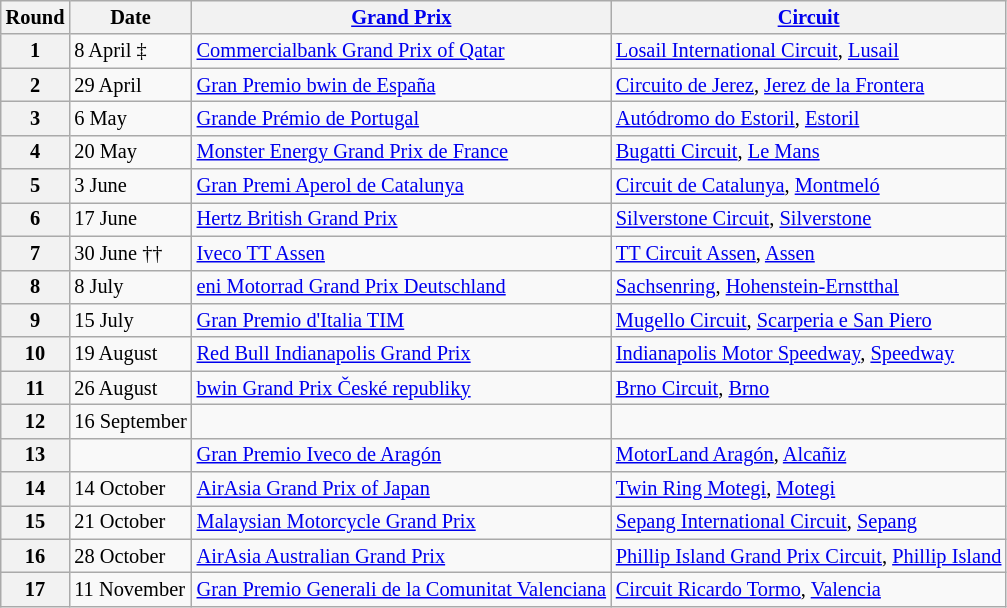<table class="wikitable" style="font-size: 85%;">
<tr>
<th>Round</th>
<th>Date</th>
<th><a href='#'>Grand Prix</a></th>
<th><a href='#'>Circuit</a></th>
</tr>
<tr>
<th>1</th>
<td>8 April ‡</td>
<td> <a href='#'>Commercialbank Grand Prix of Qatar</a></td>
<td><a href='#'>Losail International Circuit</a>, <a href='#'>Lusail</a></td>
</tr>
<tr>
<th>2</th>
<td>29 April</td>
<td> <a href='#'>Gran Premio bwin de España</a></td>
<td><a href='#'>Circuito de Jerez</a>, <a href='#'>Jerez de la Frontera</a></td>
</tr>
<tr>
<th>3</th>
<td>6 May</td>
<td> <a href='#'>Grande Prémio de Portugal</a></td>
<td><a href='#'>Autódromo do Estoril</a>, <a href='#'>Estoril</a></td>
</tr>
<tr>
<th>4</th>
<td>20 May</td>
<td> <a href='#'>Monster Energy Grand Prix de France</a></td>
<td><a href='#'>Bugatti Circuit</a>, <a href='#'>Le Mans</a></td>
</tr>
<tr>
<th>5</th>
<td>3 June</td>
<td> <a href='#'>Gran Premi Aperol de Catalunya</a></td>
<td><a href='#'>Circuit de Catalunya</a>, <a href='#'>Montmeló</a></td>
</tr>
<tr>
<th>6</th>
<td>17 June</td>
<td> <a href='#'>Hertz British Grand Prix</a></td>
<td><a href='#'>Silverstone Circuit</a>, <a href='#'>Silverstone</a></td>
</tr>
<tr>
<th>7</th>
<td>30 June ††</td>
<td> <a href='#'>Iveco TT Assen</a></td>
<td><a href='#'>TT Circuit Assen</a>, <a href='#'>Assen</a></td>
</tr>
<tr>
<th>8</th>
<td>8 July</td>
<td> <a href='#'>eni Motorrad Grand Prix Deutschland</a></td>
<td><a href='#'>Sachsenring</a>, <a href='#'>Hohenstein-Ernstthal</a></td>
</tr>
<tr>
<th>9</th>
<td>15 July</td>
<td> <a href='#'>Gran Premio d'Italia TIM</a></td>
<td><a href='#'>Mugello Circuit</a>, <a href='#'>Scarperia e San Piero</a></td>
</tr>
<tr>
<th>10</th>
<td>19 August</td>
<td> <a href='#'>Red Bull Indianapolis Grand Prix</a></td>
<td><a href='#'>Indianapolis Motor Speedway</a>, <a href='#'>Speedway</a></td>
</tr>
<tr>
<th>11</th>
<td>26 August</td>
<td> <a href='#'>bwin Grand Prix České republiky</a></td>
<td><a href='#'>Brno Circuit</a>, <a href='#'>Brno</a></td>
</tr>
<tr>
<th>12</th>
<td>16 September</td>
<td></td>
<td></td>
</tr>
<tr>
<th>13</th>
<td></td>
<td> <a href='#'>Gran Premio Iveco de Aragón</a></td>
<td><a href='#'>MotorLand Aragón</a>, <a href='#'>Alcañiz</a></td>
</tr>
<tr>
<th>14</th>
<td>14 October</td>
<td> <a href='#'>AirAsia Grand Prix of Japan</a></td>
<td><a href='#'>Twin Ring Motegi</a>, <a href='#'>Motegi</a></td>
</tr>
<tr>
<th>15</th>
<td>21 October</td>
<td> <a href='#'>Malaysian Motorcycle Grand Prix</a></td>
<td><a href='#'>Sepang International Circuit</a>, <a href='#'>Sepang</a></td>
</tr>
<tr>
<th>16</th>
<td>28 October</td>
<td> <a href='#'>AirAsia Australian Grand Prix</a></td>
<td><a href='#'>Phillip Island Grand Prix Circuit</a>, <a href='#'>Phillip Island</a></td>
</tr>
<tr>
<th>17</th>
<td>11 November</td>
<td> <a href='#'>Gran Premio Generali de la Comunitat Valenciana</a></td>
<td><a href='#'>Circuit Ricardo Tormo</a>, <a href='#'>Valencia</a></td>
</tr>
</table>
